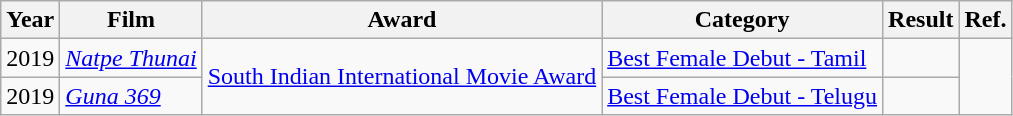<table class="wikitable">
<tr>
<th>Year</th>
<th>Film</th>
<th>Award</th>
<th>Category</th>
<th>Result</th>
<th>Ref.</th>
</tr>
<tr>
<td>2019</td>
<td><em><a href='#'>Natpe Thunai</a></em></td>
<td rowspan="2"><a href='#'>South Indian International Movie Award</a></td>
<td><a href='#'>Best Female Debut - Tamil</a></td>
<td></td>
<td rowspan="2"></td>
</tr>
<tr>
<td>2019</td>
<td><em><a href='#'>Guna 369</a></em></td>
<td><a href='#'>Best Female Debut - Telugu</a></td>
<td></td>
</tr>
</table>
